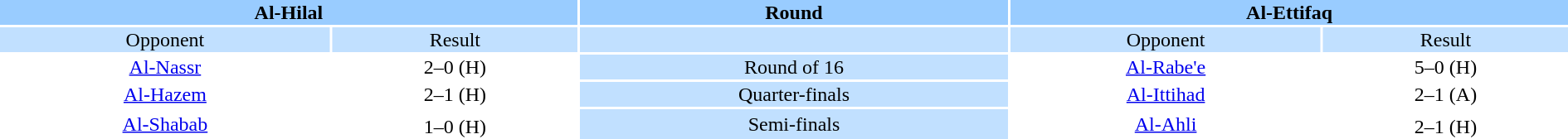<table style="width:100%; text-align:center;">
<tr style="vertical-align:top; background:#9cf;">
<th colspan=2 style="width:1*">Al-Hilal</th>
<th><strong>Round</strong></th>
<th colspan=2 style="width:1*">Al-Ettifaq</th>
</tr>
<tr style="vertical-align:top; background:#c1e0ff;">
<td>Opponent</td>
<td>Result</td>
<td style="background:#c1e0ff;"></td>
<td>Opponent</td>
<td>Result</td>
</tr>
<tr>
<td><a href='#'>Al-Nassr</a></td>
<td>2–0 (H)</td>
<td style="background:#c1e0ff;">Round of 16</td>
<td><a href='#'>Al-Rabe'e</a></td>
<td>5–0 (H)</td>
</tr>
<tr>
<td><a href='#'>Al-Hazem</a></td>
<td>2–1  (H)</td>
<td style="background:#c1e0ff;">Quarter-finals</td>
<td><a href='#'>Al-Ittihad</a></td>
<td>2–1 (A)</td>
</tr>
<tr>
<td rowspan=2><a href='#'>Al-Shabab</a></td>
<td></td>
<td style="background:#c1e0ff;" rowspan="2">Semi-finals</td>
<td rowspan=2><a href='#'>Al-Ahli</a></td>
<td></td>
</tr>
<tr>
<td>1–0 (H)</td>
<td>2–1 (H)</td>
</tr>
</table>
